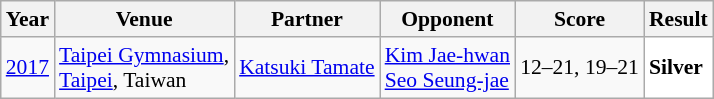<table class="sortable wikitable" style="font-size: 90%;">
<tr>
<th>Year</th>
<th>Venue</th>
<th>Partner</th>
<th>Opponent</th>
<th>Score</th>
<th>Result</th>
</tr>
<tr>
<td align="center"><a href='#'>2017</a></td>
<td align="left"><a href='#'>Taipei Gymnasium</a>,<br><a href='#'>Taipei</a>, Taiwan</td>
<td align="left"> <a href='#'>Katsuki Tamate</a></td>
<td align="left"> <a href='#'>Kim Jae-hwan</a><br> <a href='#'>Seo Seung-jae</a></td>
<td align="left">12–21, 19–21</td>
<td style="text-align:left; background:white"> <strong>Silver</strong></td>
</tr>
</table>
